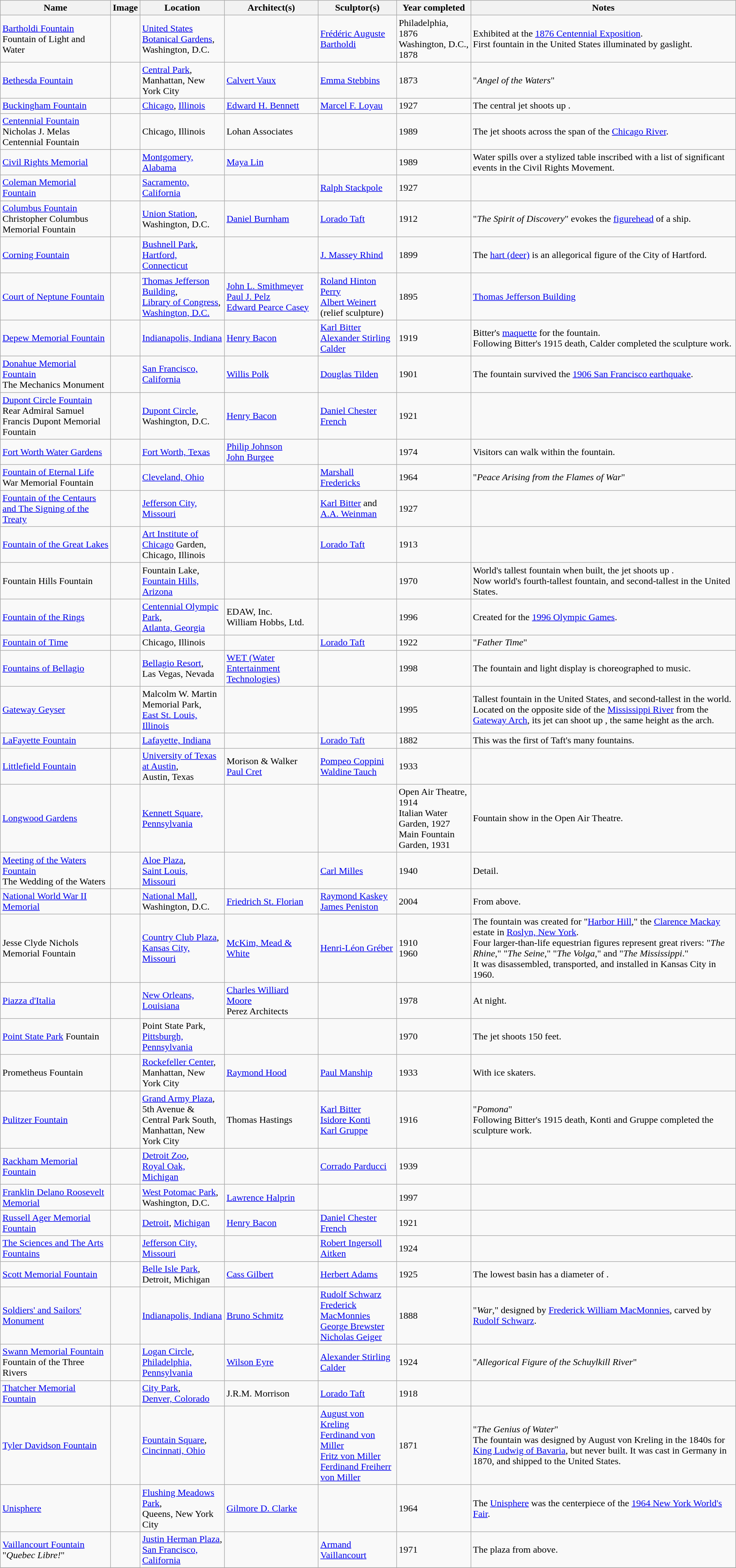<table class="wikitable sortable">
<tr>
<th>Name</th>
<th>Image</th>
<th>Location</th>
<th>Architect(s)</th>
<th>Sculptor(s)</th>
<th>Year completed</th>
<th>Notes</th>
</tr>
<tr>
<td><a href='#'>Bartholdi Fountain</a><br>Fountain of Light and Water</td>
<td></td>
<td><a href='#'>United States Botanical Gardens</a>,<br>Washington, D.C.</td>
<td></td>
<td><a href='#'>Frédéric Auguste Bartholdi</a></td>
<td>Philadelphia, 1876<br>Washington, D.C., 1878</td>
<td> Exhibited at the <a href='#'>1876 Centennial Exposition</a>.<br>First fountain in the United States illuminated by gaslight.</td>
</tr>
<tr>
<td><a href='#'>Bethesda Fountain</a></td>
<td></td>
<td><a href='#'>Central Park</a>,<br>Manhattan, New York City</td>
<td><a href='#'>Calvert Vaux</a></td>
<td><a href='#'>Emma Stebbins</a></td>
<td>1873</td>
<td> "<em>Angel of the Waters</em>"</td>
</tr>
<tr>
<td><a href='#'>Buckingham Fountain</a></td>
<td></td>
<td><a href='#'>Chicago</a>, <a href='#'>Illinois</a></td>
<td><a href='#'>Edward H. Bennett</a></td>
<td><a href='#'>Marcel F. Loyau</a></td>
<td>1927</td>
<td> The central jet shoots up .</td>
</tr>
<tr>
<td><a href='#'>Centennial Fountain</a><br>Nicholas J. Melas Centennial Fountain</td>
<td></td>
<td>Chicago, Illinois</td>
<td>Lohan Associates</td>
<td></td>
<td>1989</td>
<td> The jet shoots across the span of the <a href='#'>Chicago River</a>.</td>
</tr>
<tr>
<td><a href='#'>Civil Rights Memorial</a></td>
<td></td>
<td><a href='#'>Montgomery, Alabama</a></td>
<td><a href='#'>Maya Lin</a></td>
<td></td>
<td>1989</td>
<td>Water spills over a stylized table inscribed with a list of significant events in the Civil Rights Movement.</td>
</tr>
<tr>
<td><a href='#'>Coleman Memorial Fountain</a></td>
<td></td>
<td><a href='#'>Sacramento, California</a></td>
<td></td>
<td><a href='#'>Ralph Stackpole</a></td>
<td>1927</td>
<td></td>
</tr>
<tr>
<td><a href='#'>Columbus Fountain</a><br>Christopher Columbus Memorial Fountain</td>
<td></td>
<td><a href='#'>Union Station</a>,<br>Washington, D.C.</td>
<td><a href='#'>Daniel Burnham</a></td>
<td><a href='#'>Lorado Taft</a></td>
<td>1912</td>
<td> "<em>The Spirit of Discovery</em>" evokes the <a href='#'>figurehead</a> of a ship.</td>
</tr>
<tr>
<td><a href='#'>Corning Fountain</a></td>
<td></td>
<td><a href='#'>Bushnell Park</a>,<br><a href='#'>Hartford, Connecticut</a></td>
<td></td>
<td><a href='#'>J. Massey Rhind</a></td>
<td>1899</td>
<td> The <a href='#'>hart (deer)</a> is an allegorical figure of the City of Hartford.</td>
</tr>
<tr>
<td><a href='#'>Court of Neptune Fountain</a></td>
<td></td>
<td><a href='#'>Thomas Jefferson Building</a>,<br><a href='#'>Library of Congress</a>,<br><a href='#'>Washington, D.C.</a></td>
<td><a href='#'>John L. Smithmeyer</a><br><a href='#'>Paul J. Pelz</a><br><a href='#'>Edward Pearce Casey</a></td>
<td><a href='#'>Roland Hinton Perry</a><br><a href='#'>Albert Weinert</a> (relief sculpture)</td>
<td>1895</td>
<td> <a href='#'>Thomas Jefferson Building</a></td>
</tr>
<tr>
<td><a href='#'>Depew Memorial Fountain</a></td>
<td></td>
<td><a href='#'>Indianapolis, Indiana</a></td>
<td><a href='#'>Henry Bacon</a></td>
<td><a href='#'>Karl Bitter</a><br><a href='#'>Alexander Stirling Calder</a></td>
<td>1919</td>
<td> Bitter's <a href='#'>maquette</a> for the fountain.<br>Following Bitter's 1915 death, Calder completed the sculpture work.</td>
</tr>
<tr>
<td><a href='#'>Donahue Memorial Fountain</a><br>The Mechanics Monument</td>
<td></td>
<td><a href='#'>San Francisco, California</a></td>
<td><a href='#'>Willis Polk</a></td>
<td><a href='#'>Douglas Tilden</a></td>
<td>1901</td>
<td> The fountain survived the <a href='#'>1906 San Francisco earthquake</a>.</td>
</tr>
<tr>
<td><a href='#'>Dupont Circle Fountain</a><br>Rear Admiral Samuel Francis Dupont Memorial Fountain</td>
<td></td>
<td><a href='#'>Dupont Circle</a>,<br>Washington, D.C.</td>
<td><a href='#'>Henry Bacon</a></td>
<td><a href='#'>Daniel Chester French</a></td>
<td>1921</td>
<td></td>
</tr>
<tr>
<td><a href='#'>Fort Worth Water Gardens</a></td>
<td></td>
<td><a href='#'>Fort Worth, Texas</a></td>
<td><a href='#'>Philip Johnson</a><br><a href='#'>John Burgee</a></td>
<td></td>
<td>1974</td>
<td> Visitors can walk within the fountain.</td>
</tr>
<tr>
<td><a href='#'>Fountain of Eternal Life</a><br>War Memorial Fountain</td>
<td></td>
<td><a href='#'>Cleveland, Ohio</a></td>
<td></td>
<td><a href='#'>Marshall Fredericks</a></td>
<td>1964</td>
<td> "<em>Peace Arising from the Flames of War</em>"</td>
</tr>
<tr>
<td><a href='#'>Fountain of the Centaurs and The Signing of the Treaty</a></td>
<td></td>
<td><a href='#'>Jefferson City, Missouri</a></td>
<td></td>
<td><a href='#'>Karl Bitter</a> and <a href='#'>A.A. Weinman</a></td>
<td>1927</td>
<td></td>
</tr>
<tr>
<td><a href='#'>Fountain of the Great Lakes</a></td>
<td></td>
<td><a href='#'>Art Institute of Chicago</a> Garden,<br>Chicago, Illinois</td>
<td></td>
<td><a href='#'>Lorado Taft</a></td>
<td>1913</td>
<td></td>
</tr>
<tr>
<td>Fountain Hills Fountain</td>
<td></td>
<td>Fountain Lake,<br><a href='#'>Fountain Hills, Arizona</a></td>
<td></td>
<td></td>
<td>1970</td>
<td>World's tallest fountain when built, the jet shoots up .<br>Now world's fourth-tallest fountain, and second-tallest in the United States.</td>
</tr>
<tr>
<td><a href='#'>Fountain of the Rings</a></td>
<td></td>
<td><a href='#'>Centennial Olympic Park</a>,<br><a href='#'>Atlanta, Georgia</a></td>
<td>EDAW, Inc.<br>William Hobbs, Ltd.</td>
<td></td>
<td>1996</td>
<td> Created for the <a href='#'>1996 Olympic Games</a>.</td>
</tr>
<tr>
<td><a href='#'>Fountain of Time</a></td>
<td></td>
<td>Chicago, Illinois</td>
<td></td>
<td><a href='#'>Lorado Taft</a></td>
<td>1922</td>
<td> "<em>Father Time</em>"</td>
</tr>
<tr>
<td><a href='#'>Fountains of Bellagio</a></td>
<td></td>
<td><a href='#'>Bellagio Resort</a>,<br>Las Vegas, Nevada</td>
<td><a href='#'>WET (Water Entertainment Technologies)</a></td>
<td></td>
<td>1998</td>
<td> The fountain and light display is choreographed to music.</td>
</tr>
<tr>
<td><a href='#'>Gateway Geyser</a></td>
<td></td>
<td>Malcolm W. Martin Memorial Park,<br><a href='#'>East St. Louis, Illinois</a></td>
<td></td>
<td></td>
<td>1995</td>
<td> Tallest fountain in the United States, and second-tallest in the world.<br>Located on the opposite side of the <a href='#'>Mississippi River</a> from the <a href='#'>Gateway Arch</a>, its jet can shoot up , the same height as the arch.</td>
</tr>
<tr>
<td><a href='#'>LaFayette Fountain</a></td>
<td></td>
<td><a href='#'>Lafayette, Indiana</a></td>
<td></td>
<td><a href='#'>Lorado Taft</a></td>
<td>1882</td>
<td>This was the first of Taft's many fountains.</td>
</tr>
<tr>
<td><a href='#'>Littlefield Fountain</a></td>
<td></td>
<td><a href='#'>University of Texas at Austin</a>,<br>Austin, Texas</td>
<td>Morison & Walker<br><a href='#'>Paul Cret</a></td>
<td><a href='#'>Pompeo Coppini</a><br><a href='#'>Waldine Tauch</a></td>
<td>1933</td>
<td></td>
</tr>
<tr>
<td><a href='#'>Longwood Gardens</a></td>
<td></td>
<td><a href='#'>Kennett Square, Pennsylvania</a></td>
<td></td>
<td></td>
<td>Open Air Theatre, 1914<br>Italian Water Garden, 1927<br>Main Fountain Garden, 1931</td>
<td> Fountain show in the Open Air Theatre.</td>
</tr>
<tr>
<td><a href='#'>Meeting of the Waters Fountain</a><br>The Wedding of the Waters</td>
<td></td>
<td><a href='#'>Aloe Plaza</a>,<br><a href='#'>Saint Louis, Missouri</a></td>
<td></td>
<td><a href='#'>Carl Milles</a></td>
<td>1940</td>
<td>Detail.</td>
</tr>
<tr>
<td><a href='#'>National World War II Memorial</a></td>
<td></td>
<td><a href='#'>National Mall</a>,<br>Washington, D.C.</td>
<td><a href='#'>Friedrich St. Florian</a></td>
<td><a href='#'>Raymond Kaskey</a><br><a href='#'>James Peniston</a></td>
<td>2004</td>
<td> From above.</td>
</tr>
<tr>
<td>Jesse Clyde Nichols Memorial Fountain</td>
<td></td>
<td><a href='#'>Country Club Plaza</a>,<br><a href='#'>Kansas City, Missouri</a></td>
<td><a href='#'>McKim, Mead & White</a></td>
<td><a href='#'>Henri-Léon Gréber</a></td>
<td>1910<br>1960</td>
<td>The fountain was created for "<a href='#'>Harbor Hill</a>," the <a href='#'>Clarence Mackay</a> estate in <a href='#'>Roslyn, New York</a>.<br>Four larger-than-life equestrian figures represent great rivers: "<em>The Rhine</em>," "<em>The Seine</em>," "<em>The Volga</em>," and "<em>The Mississippi</em>."<br>It was disassembled, transported, and installed in Kansas City in 1960.</td>
</tr>
<tr>
<td><a href='#'>Piazza d'Italia</a></td>
<td></td>
<td><a href='#'>New Orleans, Louisiana</a></td>
<td><a href='#'>Charles Williard Moore</a><br>Perez Architects</td>
<td></td>
<td>1978</td>
<td> At night.</td>
</tr>
<tr>
<td><a href='#'>Point State Park</a> Fountain</td>
<td></td>
<td>Point State Park,<br><a href='#'>Pittsburgh, Pennsylvania</a></td>
<td></td>
<td></td>
<td>1970</td>
<td>The jet shoots 150 feet.</td>
</tr>
<tr>
<td>Prometheus Fountain</td>
<td></td>
<td><a href='#'>Rockefeller Center</a>,<br>Manhattan, New York City</td>
<td><a href='#'>Raymond Hood</a></td>
<td><a href='#'>Paul Manship</a></td>
<td>1933</td>
<td> With ice skaters.</td>
</tr>
<tr>
<td><a href='#'>Pulitzer Fountain</a></td>
<td></td>
<td><a href='#'>Grand Army Plaza</a>,<br>5th Avenue & Central Park South,<br>Manhattan, New York City</td>
<td>Thomas Hastings</td>
<td><a href='#'>Karl Bitter</a><br><a href='#'>Isidore Konti</a><br><a href='#'>Karl Gruppe</a></td>
<td>1916</td>
<td> "<em>Pomona</em>"<br>Following Bitter's 1915 death, Konti and Gruppe completed the sculpture work.</td>
</tr>
<tr>
<td><a href='#'>Rackham Memorial Fountain</a></td>
<td></td>
<td><a href='#'>Detroit Zoo</a>,<br><a href='#'>Royal Oak, Michigan</a></td>
<td></td>
<td><a href='#'>Corrado Parducci</a></td>
<td>1939</td>
<td></td>
</tr>
<tr>
<td><a href='#'>Franklin Delano Roosevelt Memorial</a></td>
<td></td>
<td><a href='#'>West Potomac Park</a>,<br>Washington, D.C.</td>
<td><a href='#'>Lawrence Halprin</a></td>
<td></td>
<td>1997</td>
<td></td>
</tr>
<tr>
<td><a href='#'>Russell Ager Memorial Fountain</a></td>
<td></td>
<td><a href='#'>Detroit</a>, <a href='#'>Michigan</a></td>
<td><a href='#'>Henry Bacon</a></td>
<td><a href='#'>Daniel Chester French</a></td>
<td>1921</td>
<td></td>
</tr>
<tr>
<td><a href='#'>The Sciences and The Arts Fountains</a></td>
<td></td>
<td><a href='#'>Jefferson City, Missouri</a></td>
<td></td>
<td><a href='#'>Robert Ingersoll Aitken</a></td>
<td>1924</td>
<td></td>
</tr>
<tr>
<td><a href='#'>Scott Memorial Fountain</a></td>
<td></td>
<td><a href='#'>Belle Isle Park</a>,<br>Detroit, Michigan</td>
<td><a href='#'>Cass Gilbert</a></td>
<td><a href='#'>Herbert Adams</a></td>
<td>1925</td>
<td> The lowest basin has a diameter of .</td>
</tr>
<tr>
<td><a href='#'>Soldiers' and Sailors' Monument</a></td>
<td></td>
<td><a href='#'>Indianapolis, Indiana</a></td>
<td><a href='#'>Bruno Schmitz</a></td>
<td><a href='#'>Rudolf Schwarz</a><br><a href='#'>Frederick MacMonnies</a><br><a href='#'>George Brewster</a><br><a href='#'>Nicholas Geiger</a></td>
<td>1888</td>
<td>"<em>War</em>," designed by <a href='#'>Frederick William MacMonnies</a>, carved by <a href='#'>Rudolf Schwarz</a>.</td>
</tr>
<tr>
<td><a href='#'>Swann Memorial Fountain</a><br>Fountain of the Three Rivers</td>
<td></td>
<td><a href='#'>Logan Circle</a>,<br><a href='#'>Philadelphia, Pennsylvania</a></td>
<td><a href='#'>Wilson Eyre</a></td>
<td><a href='#'>Alexander Stirling Calder</a></td>
<td>1924</td>
<td> "<em>Allegorical Figure of the Schuylkill River</em>"</td>
</tr>
<tr>
<td><a href='#'>Thatcher Memorial Fountain</a></td>
<td></td>
<td><a href='#'>City Park</a>,<br><a href='#'>Denver, Colorado</a></td>
<td>J.R.M. Morrison</td>
<td><a href='#'>Lorado Taft</a></td>
<td>1918</td>
<td></td>
</tr>
<tr>
<td><a href='#'>Tyler Davidson Fountain</a></td>
<td></td>
<td><a href='#'>Fountain Square</a>,<br><a href='#'>Cincinnati, Ohio</a></td>
<td></td>
<td><a href='#'>August von Kreling</a><br><a href='#'>Ferdinand von Miller</a><br><a href='#'>Fritz von Miller</a><br><a href='#'>Ferdinand Freiherr von Miller</a></td>
<td>1871</td>
<td> "<em>The Genius of Water</em>"<br>The fountain was designed by August von Kreling in the 1840s for <a href='#'>King Ludwig of Bavaria</a>, but never built. It was cast in Germany in 1870, and shipped to the United States.</td>
</tr>
<tr>
<td><a href='#'>Unisphere</a></td>
<td></td>
<td><a href='#'>Flushing Meadows Park</a>,<br>Queens, New York City</td>
<td><a href='#'>Gilmore D. Clarke</a></td>
<td></td>
<td>1964</td>
<td>The <a href='#'>Unisphere</a> was the centerpiece of the <a href='#'>1964 New York World's Fair</a>.</td>
</tr>
<tr>
<td><a href='#'>Vaillancourt Fountain</a><br>"<em>Quebec Libre!</em>"</td>
<td></td>
<td><a href='#'>Justin Herman Plaza</a>,<br><a href='#'>San Francisco, California</a></td>
<td></td>
<td><a href='#'>Armand Vaillancourt</a></td>
<td>1971</td>
<td> The plaza from above.</td>
</tr>
<tr>
</tr>
</table>
